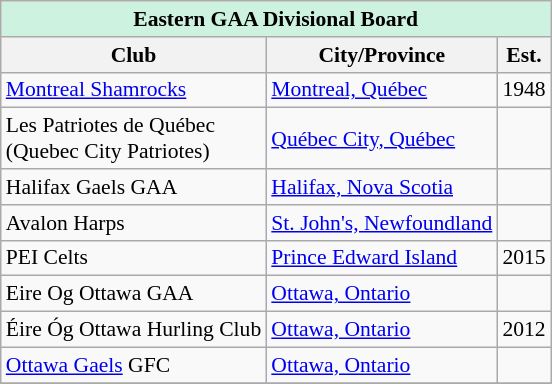<table class="wikitable" style="text-align:left; font-size:90%;">
<tr>
<th style=background:#CEF2E0 colspan=4><span>Eastern GAA Divisional Board</span></th>
</tr>
<tr>
<th>Club</th>
<th>City/Province</th>
<th>Est.</th>
</tr>
<tr>
<td><a href='#'>Montreal Shamrocks</a></td>
<td> <a href='#'>Montreal, Québec</a></td>
<td>1948</td>
</tr>
<tr>
<td>Les Patriotes de Québec<br>(Quebec City Patriotes)</td>
<td> <a href='#'>Québec City, Québec</a></td>
<td></td>
</tr>
<tr>
<td>Halifax Gaels GAA</td>
<td> <a href='#'>Halifax, Nova Scotia</a></td>
<td></td>
</tr>
<tr>
<td>Avalon Harps</td>
<td> <a href='#'>St. John's, Newfoundland</a></td>
<td></td>
</tr>
<tr>
<td>PEI Celts</td>
<td> <a href='#'>Prince Edward Island</a></td>
<td>2015</td>
</tr>
<tr>
<td>Eire Og Ottawa GAA</td>
<td> <a href='#'>Ottawa, Ontario</a></td>
<td></td>
</tr>
<tr>
<td>Éire Óg Ottawa Hurling Club</td>
<td> <a href='#'>Ottawa, Ontario</a></td>
<td>2012</td>
</tr>
<tr>
<td><a href='#'>Ottawa Gaels</a> GFC</td>
<td> <a href='#'>Ottawa, Ontario</a></td>
<td></td>
</tr>
<tr>
</tr>
</table>
